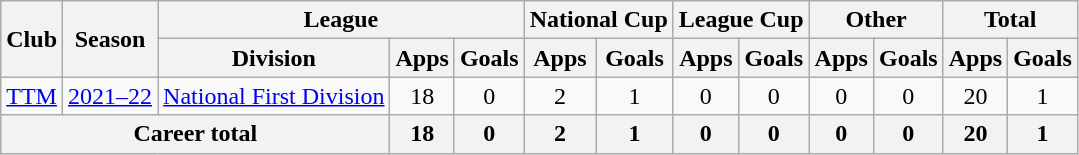<table class="wikitable" style="text-align: center">
<tr>
<th rowspan="2">Club</th>
<th rowspan="2">Season</th>
<th colspan="3">League</th>
<th colspan="2">National Cup</th>
<th colspan="2">League Cup</th>
<th colspan="2">Other</th>
<th colspan="2">Total</th>
</tr>
<tr>
<th>Division</th>
<th>Apps</th>
<th>Goals</th>
<th>Apps</th>
<th>Goals</th>
<th>Apps</th>
<th>Goals</th>
<th>Apps</th>
<th>Goals</th>
<th>Apps</th>
<th>Goals</th>
</tr>
<tr>
<td><a href='#'>TTM</a></td>
<td><a href='#'>2021–22</a></td>
<td><a href='#'>National First Division</a></td>
<td>18</td>
<td>0</td>
<td>2</td>
<td>1</td>
<td>0</td>
<td>0</td>
<td>0</td>
<td>0</td>
<td>20</td>
<td>1</td>
</tr>
<tr>
<th colspan=3>Career total</th>
<th>18</th>
<th>0</th>
<th>2</th>
<th>1</th>
<th>0</th>
<th>0</th>
<th>0</th>
<th>0</th>
<th>20</th>
<th>1</th>
</tr>
</table>
